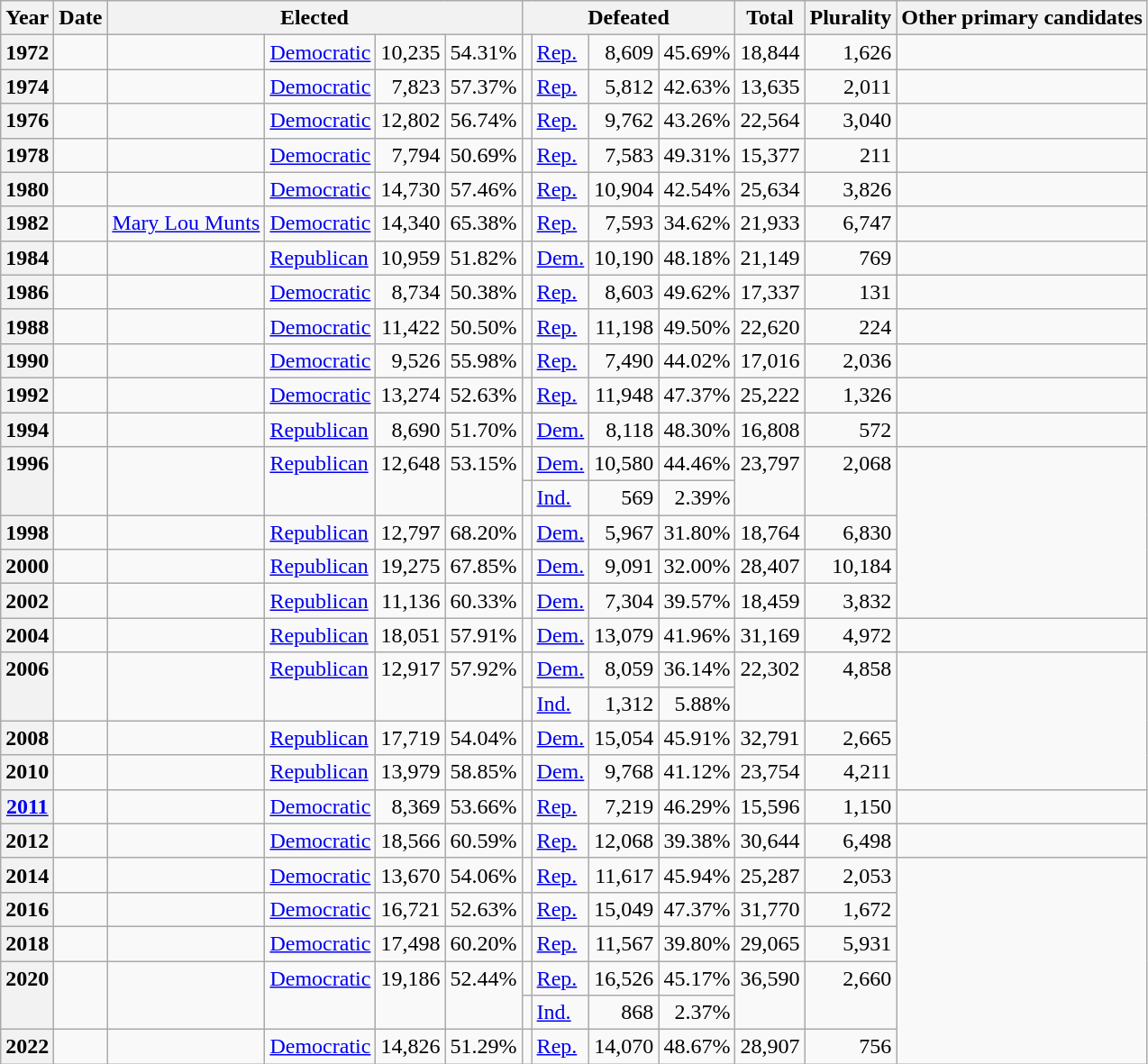<table class=wikitable>
<tr>
<th>Year</th>
<th>Date</th>
<th ! colspan="4">Elected</th>
<th ! colspan="4">Defeated</th>
<th>Total</th>
<th>Plurality</th>
<th>Other primary candidates</th>
</tr>
<tr>
<th valign="top">1972</th>
<td valign="top"></td>
<td valign="top"></td>
<td valign="top" ><a href='#'>Democratic</a></td>
<td valign="top" align="right">10,235</td>
<td valign="top" align="right">54.31%</td>
<td valign="top"></td>
<td valign="top" ><a href='#'>Rep.</a></td>
<td valign="top" align="right">8,609</td>
<td valign="top" align="right">45.69%</td>
<td valign="top" align="right">18,844</td>
<td valign="top" align="right">1,626</td>
<td valign="top"></td>
</tr>
<tr>
<th valign="top">1974</th>
<td valign="top"></td>
<td valign="top"></td>
<td valign="top" ><a href='#'>Democratic</a></td>
<td valign="top" align="right">7,823</td>
<td valign="top" align="right">57.37%</td>
<td valign="top"></td>
<td valign="top" ><a href='#'>Rep.</a></td>
<td valign="top" align="right">5,812</td>
<td valign="top" align="right">42.63%</td>
<td valign="top" align="right">13,635</td>
<td valign="top" align="right">2,011</td>
<td valign="top"></td>
</tr>
<tr>
<th valign="top">1976</th>
<td valign="top"></td>
<td valign="top"></td>
<td valign="top" ><a href='#'>Democratic</a></td>
<td valign="top" align="right">12,802</td>
<td valign="top" align="right">56.74%</td>
<td valign="top"></td>
<td valign="top" ><a href='#'>Rep.</a></td>
<td valign="top" align="right">9,762</td>
<td valign="top" align="right">43.26%</td>
<td valign="top" align="right">22,564</td>
<td valign="top" align="right">3,040</td>
<td valign="top"></td>
</tr>
<tr>
<th valign="top">1978</th>
<td valign="top"></td>
<td valign="top"></td>
<td valign="top" ><a href='#'>Democratic</a></td>
<td valign="top" align="right">7,794</td>
<td valign="top" align="right">50.69%</td>
<td valign="top"></td>
<td valign="top" ><a href='#'>Rep.</a></td>
<td valign="top" align="right">7,583</td>
<td valign="top" align="right">49.31%</td>
<td valign="top" align="right">15,377</td>
<td valign="top" align="right">211</td>
<td valign="top"></td>
</tr>
<tr>
<th valign="top">1980</th>
<td valign="top"></td>
<td valign="top"></td>
<td valign="top" ><a href='#'>Democratic</a></td>
<td valign="top" align="right">14,730</td>
<td valign="top" align="right">57.46%</td>
<td valign="top"></td>
<td valign="top" ><a href='#'>Rep.</a></td>
<td valign="top" align="right">10,904</td>
<td valign="top" align="right">42.54%</td>
<td valign="top" align="right">25,634</td>
<td valign="top" align="right">3,826</td>
<td valign="top"></td>
</tr>
<tr>
<th valign="top">1982</th>
<td valign="top"></td>
<td valign="top"><a href='#'>Mary Lou Munts</a></td>
<td valign="top" ><a href='#'>Democratic</a></td>
<td valign="top" align="right">14,340</td>
<td valign="top" align="right">65.38%</td>
<td valign="top"></td>
<td valign="top" ><a href='#'>Rep.</a></td>
<td valign="top" align="right">7,593</td>
<td valign="top" align="right">34.62%</td>
<td valign="top" align="right">21,933</td>
<td valign="top" align="right">6,747</td>
<td valign="top"></td>
</tr>
<tr>
<th valign="top">1984</th>
<td valign="top"></td>
<td valign="top"></td>
<td valign="top" ><a href='#'>Republican</a></td>
<td valign="top" align="right">10,959</td>
<td valign="top" align="right">51.82%</td>
<td valign="top"></td>
<td valign="top" ><a href='#'>Dem.</a></td>
<td valign="top" align="right">10,190</td>
<td valign="top" align="right">48.18%</td>
<td valign="top" align="right">21,149</td>
<td valign="top" align="right">769</td>
<td valign="top"></td>
</tr>
<tr>
<th valign="top">1986</th>
<td valign="top"></td>
<td valign="top"></td>
<td valign="top" ><a href='#'>Democratic</a></td>
<td valign="top" align="right">8,734</td>
<td valign="top" align="right">50.38%</td>
<td valign="top"></td>
<td valign="top" ><a href='#'>Rep.</a></td>
<td valign="top" align="right">8,603</td>
<td valign="top" align="right">49.62%</td>
<td valign="top" align="right">17,337</td>
<td valign="top" align="right">131</td>
<td valign="top"></td>
</tr>
<tr>
<th valign="top">1988</th>
<td valign="top"></td>
<td valign="top"></td>
<td valign="top" ><a href='#'>Democratic</a></td>
<td valign="top" align="right">11,422</td>
<td valign="top" align="right">50.50%</td>
<td valign="top"></td>
<td valign="top" ><a href='#'>Rep.</a></td>
<td valign="top" align="right">11,198</td>
<td valign="top" align="right">49.50%</td>
<td valign="top" align="right">22,620</td>
<td valign="top" align="right">224</td>
<td valign="top"></td>
</tr>
<tr>
<th valign="top">1990</th>
<td valign="top"></td>
<td valign="top"></td>
<td valign="top" ><a href='#'>Democratic</a></td>
<td valign="top" align="right">9,526</td>
<td valign="top" align="right">55.98%</td>
<td valign="top"></td>
<td valign="top" ><a href='#'>Rep.</a></td>
<td valign="top" align="right">7,490</td>
<td valign="top" align="right">44.02%</td>
<td valign="top" align="right">17,016</td>
<td valign="top" align="right">2,036</td>
<td valign="top"></td>
</tr>
<tr>
<th valign="top">1992</th>
<td valign="top"></td>
<td valign="top"></td>
<td valign="top" ><a href='#'>Democratic</a></td>
<td valign="top" align="right">13,274</td>
<td valign="top" align="right">52.63%</td>
<td valign="top"></td>
<td valign="top" ><a href='#'>Rep.</a></td>
<td valign="top" align="right">11,948</td>
<td valign="top" align="right">47.37%</td>
<td valign="top" align="right">25,222</td>
<td valign="top" align="right">1,326</td>
<td valign="top"></td>
</tr>
<tr>
<th valign="top">1994</th>
<td valign="top"></td>
<td valign="top"></td>
<td valign="top" ><a href='#'>Republican</a></td>
<td valign="top" align="right">8,690</td>
<td valign="top" align="right">51.70%</td>
<td valign="top"></td>
<td valign="top" ><a href='#'>Dem.</a></td>
<td valign="top" align="right">8,118</td>
<td valign="top" align="right">48.30%</td>
<td valign="top" align="right">16,808</td>
<td valign="top" align="right">572</td>
<td valign="top"></td>
</tr>
<tr>
<th rowspan="2" valign="top">1996</th>
<td rowspan="2" valign="top"></td>
<td rowspan="2" valign="top"></td>
<td rowspan="2" valign="top" ><a href='#'>Republican</a></td>
<td rowspan="2" valign="top" align="right">12,648</td>
<td rowspan="2" valign="top" align="right">53.15%</td>
<td valign="top"></td>
<td valign="top" ><a href='#'>Dem.</a></td>
<td valign="top" align="right">10,580</td>
<td valign="top" align="right">44.46%</td>
<td rowspan="2" valign="top" align="right">23,797</td>
<td rowspan="2" valign="top" align="right">2,068</td>
<td rowspan="5" valign="top"></td>
</tr>
<tr>
<td valign="top"></td>
<td valign="top" ><a href='#'>Ind.</a></td>
<td valign="top" align="right">569</td>
<td valign="top" align="right">2.39%</td>
</tr>
<tr>
<th valign="top">1998</th>
<td valign="top"></td>
<td valign="top"></td>
<td valign="top" ><a href='#'>Republican</a></td>
<td valign="top" align="right">12,797</td>
<td valign="top" align="right">68.20%</td>
<td valign="top"></td>
<td valign="top" ><a href='#'>Dem.</a></td>
<td valign="top" align="right">5,967</td>
<td valign="top" align="right">31.80%</td>
<td valign="top" align="right">18,764</td>
<td valign="top" align="right">6,830</td>
</tr>
<tr>
<th valign="top">2000</th>
<td valign="top"></td>
<td valign="top"></td>
<td valign="top" ><a href='#'>Republican</a></td>
<td valign="top" align="right">19,275</td>
<td valign="top" align="right">67.85%</td>
<td valign="top"></td>
<td valign="top" ><a href='#'>Dem.</a></td>
<td valign="top" align="right">9,091</td>
<td valign="top" align="right">32.00%</td>
<td valign="top" align="right">28,407</td>
<td valign="top" align="right">10,184</td>
</tr>
<tr>
<th valign="top">2002</th>
<td valign="top"></td>
<td valign="top"></td>
<td valign="top" ><a href='#'>Republican</a></td>
<td valign="top" align="right">11,136</td>
<td valign="top" align="right">60.33%</td>
<td valign="top"></td>
<td valign="top" ><a href='#'>Dem.</a></td>
<td valign="top" align="right">7,304</td>
<td valign="top" align="right">39.57%</td>
<td valign="top" align="right">18,459</td>
<td valign="top" align="right">3,832</td>
</tr>
<tr>
<th valign="top">2004</th>
<td valign="top"></td>
<td valign="top"></td>
<td valign="top" ><a href='#'>Republican</a></td>
<td valign="top" align="right">18,051</td>
<td valign="top" align="right">57.91%</td>
<td valign="top"></td>
<td valign="top" ><a href='#'>Dem.</a></td>
<td valign="top" align="right">13,079</td>
<td valign="top" align="right">41.96%</td>
<td valign="top" align="right">31,169</td>
<td valign="top" align="right">4,972</td>
<td valign="top"></td>
</tr>
<tr>
<th rowspan="2" valign="top">2006</th>
<td rowspan="2" valign="top"></td>
<td rowspan="2" valign="top"></td>
<td rowspan="2" valign="top" ><a href='#'>Republican</a></td>
<td rowspan="2" valign="top" align="right">12,917</td>
<td rowspan="2" valign="top" align="right">57.92%</td>
<td valign="top"></td>
<td valign="top" ><a href='#'>Dem.</a></td>
<td valign="top" align="right">8,059</td>
<td valign="top" align="right">36.14%</td>
<td rowspan="2" valign="top" align="right">22,302</td>
<td rowspan="2" valign="top" align="right">4,858</td>
<td rowspan="4" valign="top"></td>
</tr>
<tr>
<td valign="top"></td>
<td valign="top" ><a href='#'>Ind.</a></td>
<td valign="top" align="right">1,312</td>
<td valign="top" align="right">5.88%</td>
</tr>
<tr>
<th valign="top">2008</th>
<td valign="top"></td>
<td valign="top"></td>
<td valign="top" ><a href='#'>Republican</a></td>
<td valign="top" align="right">17,719</td>
<td valign="top" align="right">54.04%</td>
<td valign="top"></td>
<td valign="top" ><a href='#'>Dem.</a></td>
<td valign="top" align="right">15,054</td>
<td valign="top" align="right">45.91%</td>
<td valign="top" align="right">32,791</td>
<td valign="top" align="right">2,665</td>
</tr>
<tr>
<th valign="top">2010</th>
<td valign="top"></td>
<td valign="top"></td>
<td valign="top" ><a href='#'>Republican</a></td>
<td valign="top" align="right">13,979</td>
<td valign="top" align="right">58.85%</td>
<td valign="top"></td>
<td valign="top" ><a href='#'>Dem.</a></td>
<td valign="top" align="right">9,768</td>
<td valign="top" align="right">41.12%</td>
<td valign="top" align="right">23,754</td>
<td valign="top" align="right">4,211</td>
</tr>
<tr>
<th valign="top"><a href='#'>2011</a></th>
<td valign="top"></td>
<td valign="top"></td>
<td valign="top" ><a href='#'>Democratic</a></td>
<td valign="top" align="right">8,369</td>
<td valign="top" align="right">53.66%</td>
<td valign="top"></td>
<td valign="top" ><a href='#'>Rep.</a></td>
<td valign="top" align="right">7,219</td>
<td valign="top" align="right">46.29%</td>
<td valign="top" align="right">15,596</td>
<td valign="top" align="right">1,150</td>
<td valign="top"></td>
</tr>
<tr>
<th valign="top">2012</th>
<td valign="top"></td>
<td valign="top"></td>
<td valign="top" ><a href='#'>Democratic</a></td>
<td valign="top" align="right">18,566</td>
<td valign="top" align="right">60.59%</td>
<td valign="top"></td>
<td valign="top" ><a href='#'>Rep.</a></td>
<td valign="top" align="right">12,068</td>
<td valign="top" align="right">39.38%</td>
<td valign="top" align="right">30,644</td>
<td valign="top" align="right">6,498</td>
<td valign="top"></td>
</tr>
<tr>
<th valign="top">2014</th>
<td valign="top"></td>
<td valign="top"></td>
<td valign="top" ><a href='#'>Democratic</a></td>
<td valign="top" align="right">13,670</td>
<td valign="top" align="right">54.06%</td>
<td valign="top"></td>
<td valign="top" ><a href='#'>Rep.</a></td>
<td valign="top" align="right">11,617</td>
<td valign="top" align="right">45.94%</td>
<td valign="top" align="right">25,287</td>
<td valign="top" align="right">2,053</td>
<td rowspan="6" valign="top"></td>
</tr>
<tr>
<th valign="top">2016</th>
<td valign="top"></td>
<td valign="top"></td>
<td valign="top" ><a href='#'>Democratic</a></td>
<td valign="top" align="right">16,721</td>
<td valign="top" align="right">52.63%</td>
<td valign="top"></td>
<td valign="top" ><a href='#'>Rep.</a></td>
<td valign="top" align="right">15,049</td>
<td valign="top" align="right">47.37%</td>
<td valign="top" align="right">31,770</td>
<td valign="top" align="right">1,672</td>
</tr>
<tr>
<th valign="top">2018</th>
<td valign="top"></td>
<td valign="top"></td>
<td valign="top" ><a href='#'>Democratic</a></td>
<td valign="top" align="right">17,498</td>
<td valign="top" align="right">60.20%</td>
<td valign="top"></td>
<td valign="top" ><a href='#'>Rep.</a></td>
<td valign="top" align="right">11,567</td>
<td valign="top" align="right">39.80%</td>
<td valign="top" align="right">29,065</td>
<td valign="top" align="right">5,931</td>
</tr>
<tr>
<th rowspan="2" valign="top">2020</th>
<td rowspan="2" valign="top"></td>
<td rowspan="2" valign="top"></td>
<td rowspan="2" valign="top" ><a href='#'>Democratic</a></td>
<td rowspan="2" valign="top" align="right">19,186</td>
<td rowspan="2" valign="top" align="right">52.44%</td>
<td valign="top"></td>
<td valign="top" ><a href='#'>Rep.</a></td>
<td valign="top" align="right">16,526</td>
<td valign="top" align="right">45.17%</td>
<td rowspan="2" valign="top" align="right">36,590</td>
<td rowspan="2" valign="top" align="right">2,660</td>
</tr>
<tr>
<td valign="top"></td>
<td valign="top" ><a href='#'>Ind.</a></td>
<td valign="top" align="right">868</td>
<td valign="top" align="right">2.37%</td>
</tr>
<tr>
<th valign="top">2022</th>
<td valign="top"></td>
<td valign="top"></td>
<td valign="top" ><a href='#'>Democratic</a></td>
<td valign="top" align="right">14,826</td>
<td valign="top" align="right">51.29%</td>
<td valign="top"></td>
<td valign="top" ><a href='#'>Rep.</a></td>
<td valign="top" align="right">14,070</td>
<td valign="top" align="right">48.67%</td>
<td valign="top" align="right">28,907</td>
<td valign="top" align="right">756</td>
</tr>
</table>
